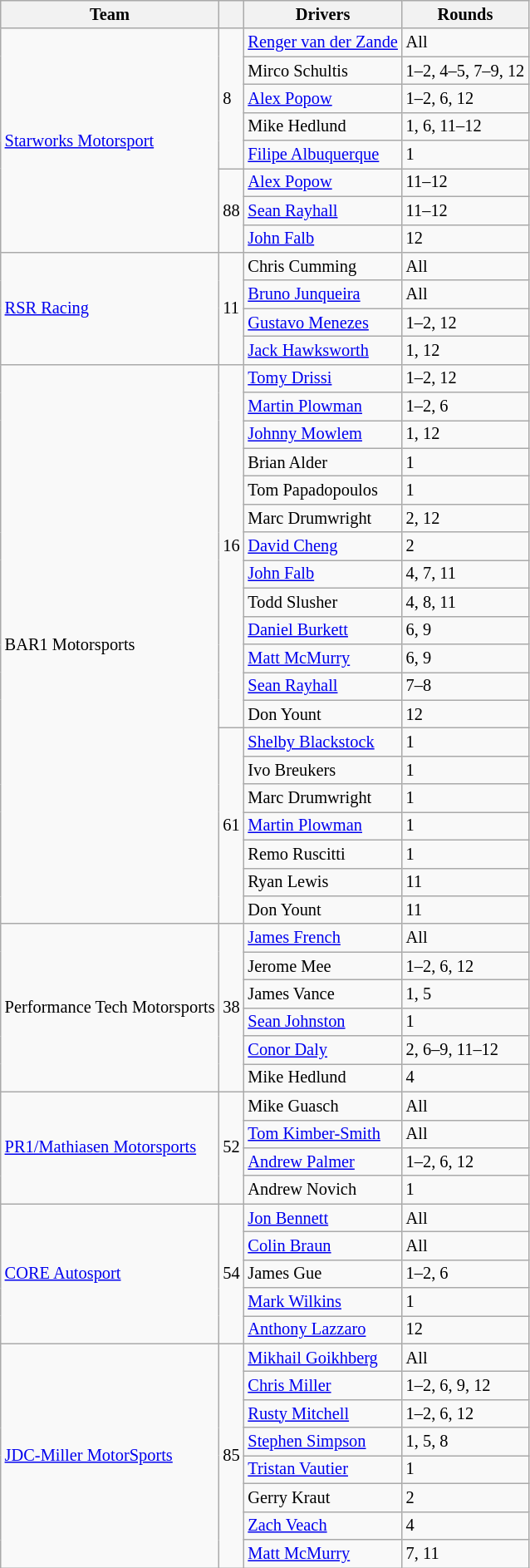<table class="wikitable" style="font-size: 85%">
<tr>
<th>Team</th>
<th></th>
<th>Drivers</th>
<th>Rounds</th>
</tr>
<tr>
<td rowspan=8> <a href='#'>Starworks Motorsport</a></td>
<td rowspan=5>8</td>
<td> <a href='#'>Renger van der Zande</a></td>
<td>All</td>
</tr>
<tr>
<td> Mirco Schultis</td>
<td>1–2, 4–5, 7–9, 12</td>
</tr>
<tr>
<td> <a href='#'>Alex Popow</a></td>
<td>1–2, 6, 12</td>
</tr>
<tr>
<td> Mike Hedlund</td>
<td>1, 6, 11–12</td>
</tr>
<tr>
<td> <a href='#'>Filipe Albuquerque</a></td>
<td>1</td>
</tr>
<tr>
<td rowspan=3>88</td>
<td> <a href='#'>Alex Popow</a></td>
<td>11–12</td>
</tr>
<tr>
<td> <a href='#'>Sean Rayhall</a></td>
<td>11–12</td>
</tr>
<tr>
<td> <a href='#'>John Falb</a></td>
<td>12</td>
</tr>
<tr>
<td rowspan=4> <a href='#'>RSR Racing</a></td>
<td rowspan=4>11</td>
<td> Chris Cumming</td>
<td>All</td>
</tr>
<tr>
<td> <a href='#'>Bruno Junqueira</a></td>
<td>All</td>
</tr>
<tr>
<td> <a href='#'>Gustavo Menezes</a></td>
<td>1–2, 12</td>
</tr>
<tr>
<td> <a href='#'>Jack Hawksworth</a></td>
<td>1, 12</td>
</tr>
<tr>
<td rowspan=20> BAR1 Motorsports</td>
<td rowspan=13>16</td>
<td> <a href='#'>Tomy Drissi</a></td>
<td>1–2, 12</td>
</tr>
<tr>
<td> <a href='#'>Martin Plowman</a></td>
<td>1–2, 6</td>
</tr>
<tr>
<td> <a href='#'>Johnny Mowlem</a></td>
<td>1, 12</td>
</tr>
<tr>
<td> Brian Alder</td>
<td>1</td>
</tr>
<tr>
<td> Tom Papadopoulos</td>
<td>1</td>
</tr>
<tr>
<td> Marc Drumwright</td>
<td>2, 12</td>
</tr>
<tr>
<td> <a href='#'>David Cheng</a></td>
<td>2</td>
</tr>
<tr>
<td> <a href='#'>John Falb</a></td>
<td>4, 7, 11</td>
</tr>
<tr>
<td> Todd Slusher</td>
<td>4, 8, 11</td>
</tr>
<tr>
<td> <a href='#'>Daniel Burkett</a></td>
<td>6, 9</td>
</tr>
<tr>
<td> <a href='#'>Matt McMurry</a></td>
<td>6, 9</td>
</tr>
<tr>
<td> <a href='#'>Sean Rayhall</a></td>
<td>7–8</td>
</tr>
<tr>
<td> Don Yount</td>
<td>12</td>
</tr>
<tr>
<td rowspan=7>61</td>
<td> <a href='#'>Shelby Blackstock</a></td>
<td>1</td>
</tr>
<tr>
<td> Ivo Breukers</td>
<td>1</td>
</tr>
<tr>
<td> Marc Drumwright</td>
<td>1</td>
</tr>
<tr>
<td> <a href='#'>Martin Plowman</a></td>
<td>1</td>
</tr>
<tr>
<td> Remo Ruscitti</td>
<td>1</td>
</tr>
<tr>
<td> Ryan Lewis</td>
<td>11</td>
</tr>
<tr>
<td> Don Yount</td>
<td>11</td>
</tr>
<tr>
<td rowspan=6> Performance Tech Motorsports</td>
<td rowspan=6>38</td>
<td> <a href='#'>James French</a></td>
<td>All</td>
</tr>
<tr>
<td> Jerome Mee</td>
<td>1–2, 6, 12</td>
</tr>
<tr>
<td> James Vance</td>
<td>1, 5</td>
</tr>
<tr>
<td> <a href='#'>Sean Johnston</a></td>
<td>1</td>
</tr>
<tr>
<td> <a href='#'>Conor Daly</a></td>
<td>2, 6–9, 11–12</td>
</tr>
<tr>
<td> Mike Hedlund</td>
<td>4</td>
</tr>
<tr>
<td rowspan=4> <a href='#'>PR1/Mathiasen Motorsports</a></td>
<td rowspan=4>52</td>
<td> Mike Guasch</td>
<td>All</td>
</tr>
<tr>
<td> <a href='#'>Tom Kimber-Smith</a></td>
<td>All</td>
</tr>
<tr>
<td> <a href='#'>Andrew Palmer</a></td>
<td>1–2, 6, 12</td>
</tr>
<tr>
<td> Andrew Novich</td>
<td>1</td>
</tr>
<tr>
<td rowspan=5> <a href='#'>CORE Autosport</a></td>
<td rowspan=5>54</td>
<td> <a href='#'>Jon Bennett</a></td>
<td>All</td>
</tr>
<tr>
<td> <a href='#'>Colin Braun</a></td>
<td>All</td>
</tr>
<tr>
<td> James Gue</td>
<td>1–2, 6</td>
</tr>
<tr>
<td> <a href='#'>Mark Wilkins</a></td>
<td>1</td>
</tr>
<tr>
<td> <a href='#'>Anthony Lazzaro</a></td>
<td>12</td>
</tr>
<tr>
<td rowspan=8> <a href='#'>JDC-Miller MotorSports</a></td>
<td rowspan=8>85</td>
<td> <a href='#'>Mikhail Goikhberg</a></td>
<td>All</td>
</tr>
<tr>
<td> <a href='#'>Chris Miller</a></td>
<td>1–2, 6, 9, 12</td>
</tr>
<tr>
<td> <a href='#'>Rusty Mitchell</a></td>
<td>1–2, 6, 12</td>
</tr>
<tr>
<td> <a href='#'>Stephen Simpson</a></td>
<td>1, 5, 8</td>
</tr>
<tr>
<td> <a href='#'>Tristan Vautier</a></td>
<td>1</td>
</tr>
<tr>
<td> Gerry Kraut</td>
<td>2</td>
</tr>
<tr>
<td> <a href='#'>Zach Veach</a></td>
<td>4</td>
</tr>
<tr>
<td> <a href='#'>Matt McMurry</a></td>
<td>7, 11</td>
</tr>
</table>
